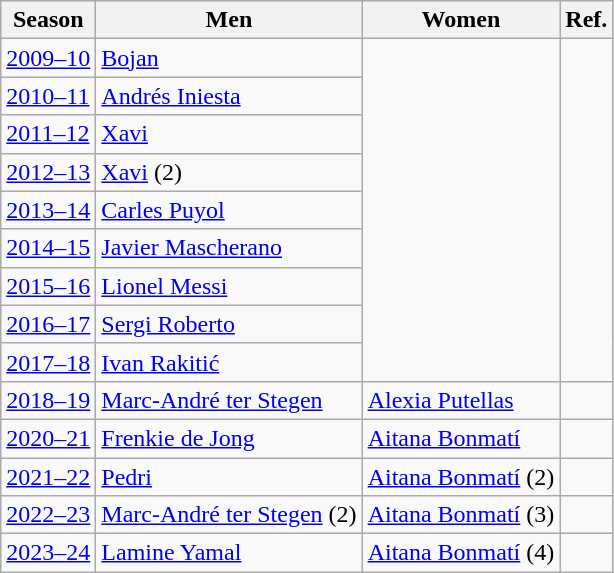<table class="wikitable">
<tr>
<th>Season</th>
<th>Men</th>
<th>Women</th>
<th>Ref.</th>
</tr>
<tr>
<td><a href='#'>2009–10</a></td>
<td> <a href='#'>Bojan</a></td>
<td rowspan="9"></td>
<td rowspan="9"></td>
</tr>
<tr>
<td><a href='#'>2010–11</a></td>
<td> <a href='#'>Andrés Iniesta</a></td>
</tr>
<tr>
<td><a href='#'>2011–12</a></td>
<td> <a href='#'>Xavi</a></td>
</tr>
<tr>
<td><a href='#'>2012–13</a></td>
<td> <a href='#'>Xavi</a> (2)</td>
</tr>
<tr>
<td><a href='#'>2013–14</a></td>
<td> <a href='#'>Carles Puyol</a></td>
</tr>
<tr>
<td><a href='#'>2014–15</a></td>
<td> <a href='#'>Javier Mascherano</a></td>
</tr>
<tr>
<td><a href='#'>2015–16</a></td>
<td> <a href='#'>Lionel Messi</a></td>
</tr>
<tr>
<td><a href='#'>2016–17</a></td>
<td> <a href='#'>Sergi Roberto</a></td>
</tr>
<tr>
<td><a href='#'>2017–18</a></td>
<td> <a href='#'>Ivan Rakitić</a></td>
</tr>
<tr>
<td><a href='#'>2018–19</a></td>
<td> <a href='#'>Marc-André ter Stegen</a></td>
<td> <a href='#'>Alexia Putellas</a></td>
<td></td>
</tr>
<tr>
<td><a href='#'>2020–21</a></td>
<td> <a href='#'>Frenkie de Jong</a></td>
<td> <a href='#'>Aitana Bonmatí</a></td>
<td></td>
</tr>
<tr>
<td><a href='#'>2021–22</a></td>
<td> <a href='#'>Pedri</a></td>
<td> <a href='#'>Aitana Bonmatí</a> (2)</td>
<td></td>
</tr>
<tr>
<td><a href='#'>2022–23</a></td>
<td> <a href='#'>Marc-André ter Stegen</a> (2)</td>
<td> <a href='#'>Aitana Bonmatí</a> (3)</td>
<td></td>
</tr>
<tr>
<td><a href='#'>2023–24</a></td>
<td> <a href='#'>Lamine Yamal</a></td>
<td> <a href='#'>Aitana Bonmatí</a> (4)</td>
<td></td>
</tr>
</table>
